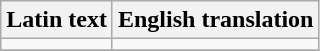<table class="wikitable">
<tr>
<th scope="col">Latin text</th>
<th scope="col">English translation</th>
</tr>
<tr>
<td></td>
<td></td>
</tr>
<tr>
</tr>
</table>
